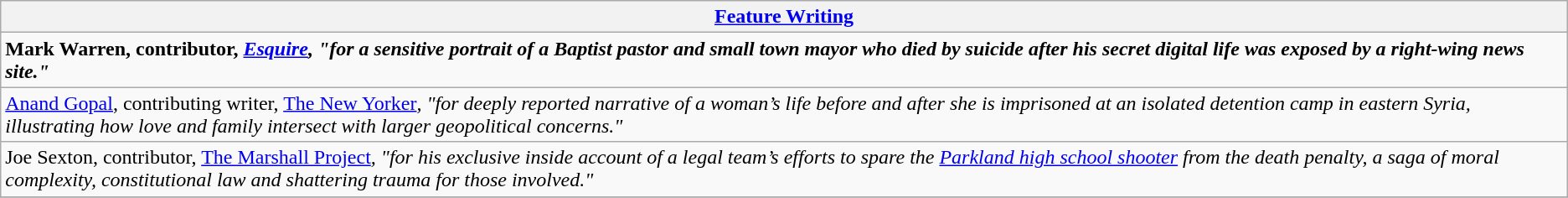<table class="wikitable" style="float:left; float:none;">
<tr>
<th><a href='#'>Feature Writing</a></th>
</tr>
<tr>
<td><strong>Mark Warren, contributor, <em><a href='#'>Esquire</a><strong><em>, "for a sensitive portrait of a Baptist pastor and small town mayor who died by suicide after his secret digital life was exposed by a right-wing news site."</td>
</tr>
<tr>
<td><a href='#'>Anand Gopal</a>, contributing writer, </em><a href='#'>The New Yorker</a><em>, "for deeply reported narrative of a woman’s life before and after she is imprisoned at an isolated detention camp in eastern Syria, illustrating how love and family intersect with larger geopolitical concerns."</td>
</tr>
<tr>
<td>Joe Sexton, contributor, </em><a href='#'>The Marshall Project</a><em>, "for his exclusive inside account of a legal team’s efforts to spare the <a href='#'>Parkland high school shooter</a> from the death penalty, a saga of moral complexity, constitutional law and shattering trauma for those involved."</td>
</tr>
<tr>
</tr>
</table>
